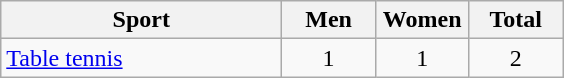<table class="wikitable sortable" style="text-align:center;">
<tr>
<th width="180">Sport</th>
<th width="55">Men</th>
<th width="55">Women</th>
<th width="55">Total</th>
</tr>
<tr>
<td align="left"><a href='#'>Table tennis</a></td>
<td>1</td>
<td>1</td>
<td>2</td>
</tr>
</table>
